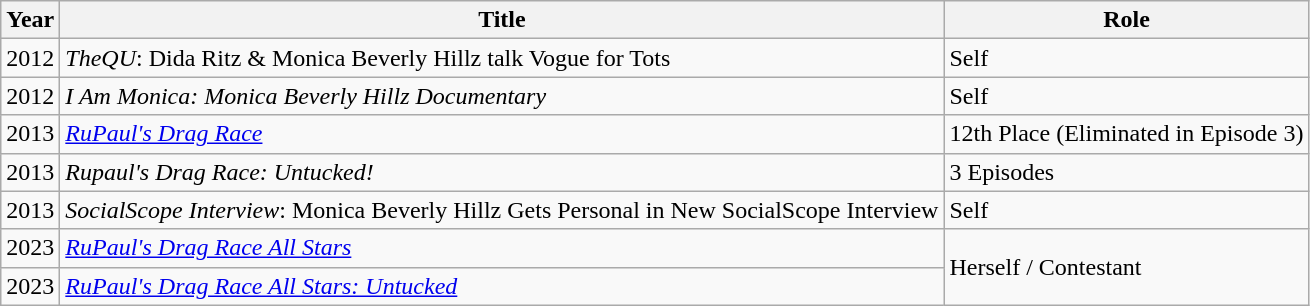<table class="wikitable">
<tr>
<th>Year</th>
<th>Title</th>
<th>Role</th>
</tr>
<tr>
<td>2012</td>
<td><em>TheQU</em>: Dida Ritz & Monica Beverly Hillz talk Vogue for Tots</td>
<td>Self</td>
</tr>
<tr>
<td>2012</td>
<td><em>I Am Monica: Monica Beverly Hillz Documentary</em></td>
<td>Self</td>
</tr>
<tr>
<td>2013</td>
<td><em><a href='#'>RuPaul's Drag Race</a></em></td>
<td>12th Place (Eliminated in Episode 3)</td>
</tr>
<tr>
<td>2013</td>
<td><em>Rupaul's Drag Race: Untucked!</em></td>
<td>3 Episodes</td>
</tr>
<tr>
<td>2013</td>
<td><em>SocialScope Interview</em>: Monica Beverly Hillz Gets Personal in New SocialScope Interview</td>
<td>Self</td>
</tr>
<tr>
<td>2023</td>
<td scope="row"><em><a href='#'>RuPaul's Drag Race All Stars</a></em></td>
<td rowspan="2">Herself / Contestant</td>
</tr>
<tr>
<td>2023</td>
<td scope="row"><em><a href='#'>RuPaul's Drag Race All Stars: Untucked</a></em></td>
</tr>
</table>
